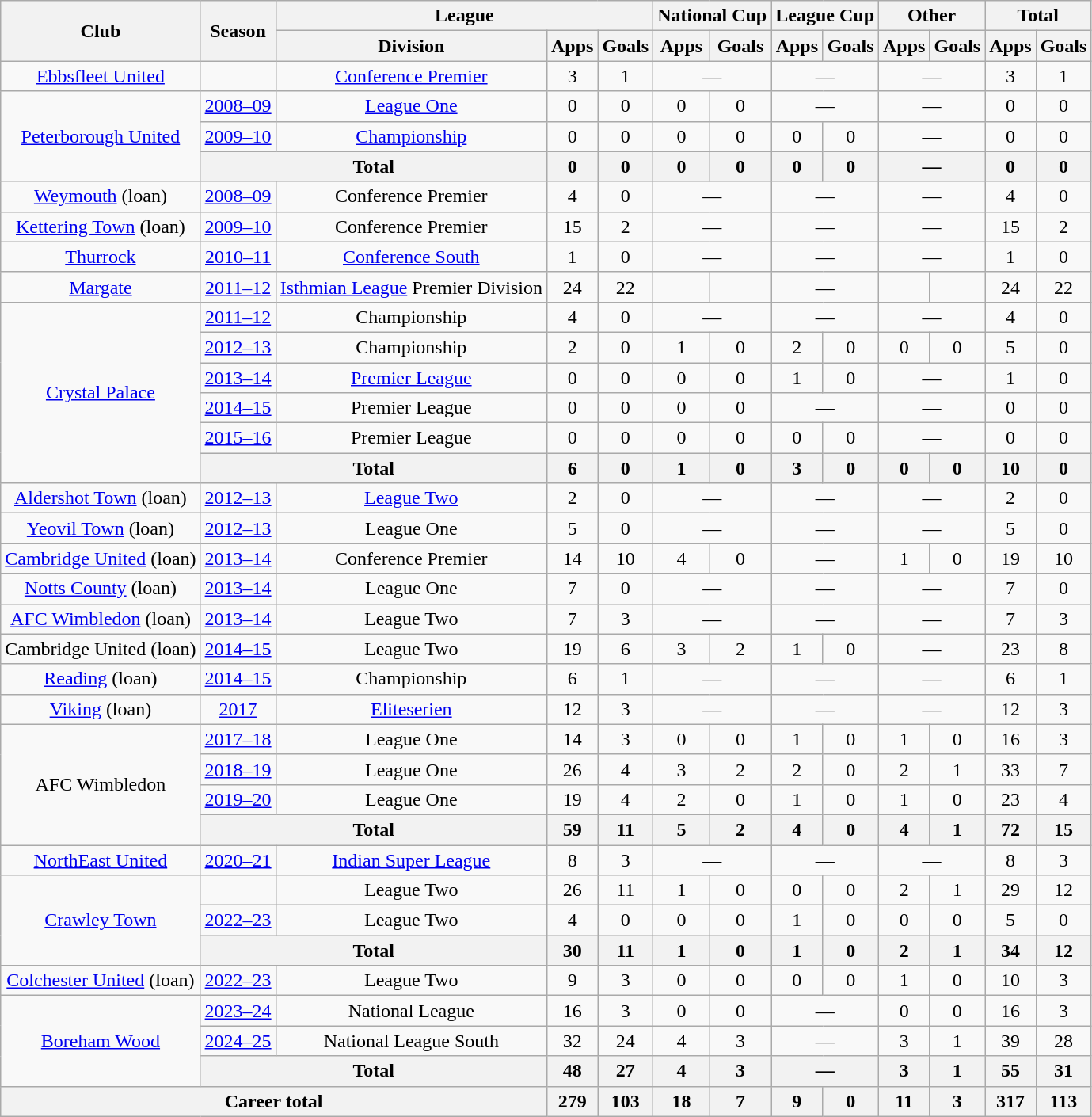<table class=wikitable style="text-align:center">
<tr>
<th rowspan="2">Club</th>
<th rowspan="2">Season</th>
<th colspan="3">League</th>
<th colspan="2">National Cup</th>
<th colspan="2">League Cup</th>
<th colspan="2">Other</th>
<th colspan="2">Total</th>
</tr>
<tr>
<th>Division</th>
<th>Apps</th>
<th>Goals</th>
<th>Apps</th>
<th>Goals</th>
<th>Apps</th>
<th>Goals</th>
<th>Apps</th>
<th>Goals</th>
<th>Apps</th>
<th>Goals</th>
</tr>
<tr>
<td><a href='#'>Ebbsfleet United</a></td>
<td></td>
<td><a href='#'>Conference Premier</a></td>
<td>3</td>
<td>1</td>
<td colspan="2">—</td>
<td colspan="2">—</td>
<td colspan="2">—</td>
<td>3</td>
<td>1</td>
</tr>
<tr>
<td rowspan="3"><a href='#'>Peterborough United</a></td>
<td><a href='#'>2008–09</a></td>
<td><a href='#'>League One</a></td>
<td>0</td>
<td>0</td>
<td>0</td>
<td>0</td>
<td colspan="2">—</td>
<td colspan="2">—</td>
<td>0</td>
<td>0</td>
</tr>
<tr>
<td><a href='#'>2009–10</a></td>
<td><a href='#'>Championship</a></td>
<td>0</td>
<td>0</td>
<td>0</td>
<td>0</td>
<td>0</td>
<td>0</td>
<td colspan="2">—</td>
<td>0</td>
<td>0</td>
</tr>
<tr>
<th colspan="2">Total</th>
<th>0</th>
<th>0</th>
<th>0</th>
<th>0</th>
<th>0</th>
<th>0</th>
<th colspan="2">—</th>
<th>0</th>
<th>0</th>
</tr>
<tr>
<td><a href='#'>Weymouth</a> (loan)</td>
<td><a href='#'>2008–09</a></td>
<td>Conference Premier</td>
<td>4</td>
<td>0</td>
<td colspan="2">—</td>
<td colspan="2">—</td>
<td colspan="2">—</td>
<td>4</td>
<td>0</td>
</tr>
<tr>
<td><a href='#'>Kettering Town</a> (loan)</td>
<td><a href='#'>2009–10</a></td>
<td>Conference Premier</td>
<td>15</td>
<td>2</td>
<td colspan="2">—</td>
<td colspan="2">—</td>
<td colspan="2">—</td>
<td>15</td>
<td>2</td>
</tr>
<tr>
<td><a href='#'>Thurrock</a></td>
<td><a href='#'>2010–11</a></td>
<td><a href='#'>Conference South</a></td>
<td>1</td>
<td>0</td>
<td colspan="2">—</td>
<td colspan="2">—</td>
<td colspan="2">—</td>
<td>1</td>
<td>0</td>
</tr>
<tr>
<td><a href='#'>Margate</a></td>
<td><a href='#'>2011–12</a></td>
<td><a href='#'>Isthmian League</a> Premier Division</td>
<td>24</td>
<td>22</td>
<td></td>
<td></td>
<td colspan="2">—</td>
<td></td>
<td></td>
<td>24</td>
<td>22</td>
</tr>
<tr>
<td rowspan="6"><a href='#'>Crystal Palace</a></td>
<td><a href='#'>2011–12</a></td>
<td>Championship</td>
<td>4</td>
<td>0</td>
<td colspan="2">—</td>
<td colspan="2">—</td>
<td colspan="2">—</td>
<td>4</td>
<td>0</td>
</tr>
<tr>
<td><a href='#'>2012–13</a></td>
<td>Championship</td>
<td>2</td>
<td>0</td>
<td>1</td>
<td>0</td>
<td>2</td>
<td>0</td>
<td>0</td>
<td>0</td>
<td>5</td>
<td>0</td>
</tr>
<tr>
<td><a href='#'>2013–14</a></td>
<td><a href='#'>Premier League</a></td>
<td>0</td>
<td>0</td>
<td>0</td>
<td>0</td>
<td>1</td>
<td>0</td>
<td colspan="2">—</td>
<td>1</td>
<td>0</td>
</tr>
<tr>
<td><a href='#'>2014–15</a></td>
<td>Premier League</td>
<td>0</td>
<td>0</td>
<td>0</td>
<td>0</td>
<td colspan="2">—</td>
<td colspan="2">—</td>
<td>0</td>
<td>0</td>
</tr>
<tr>
<td><a href='#'>2015–16</a></td>
<td>Premier League</td>
<td>0</td>
<td>0</td>
<td>0</td>
<td>0</td>
<td>0</td>
<td>0</td>
<td colspan="2">—</td>
<td>0</td>
<td>0</td>
</tr>
<tr>
<th colspan="2">Total</th>
<th>6</th>
<th>0</th>
<th>1</th>
<th>0</th>
<th>3</th>
<th>0</th>
<th>0</th>
<th>0</th>
<th>10</th>
<th>0</th>
</tr>
<tr>
<td><a href='#'>Aldershot Town</a> (loan)</td>
<td><a href='#'>2012–13</a></td>
<td><a href='#'>League Two</a></td>
<td>2</td>
<td>0</td>
<td colspan="2">—</td>
<td colspan="2">—</td>
<td colspan="2">—</td>
<td>2</td>
<td>0</td>
</tr>
<tr>
<td><a href='#'>Yeovil Town</a> (loan)</td>
<td><a href='#'>2012–13</a></td>
<td>League One</td>
<td>5</td>
<td>0</td>
<td colspan="2">—</td>
<td colspan="2">—</td>
<td colspan="2">—</td>
<td>5</td>
<td>0</td>
</tr>
<tr>
<td><a href='#'>Cambridge United</a> (loan)</td>
<td><a href='#'>2013–14</a></td>
<td>Conference Premier</td>
<td>14</td>
<td>10</td>
<td>4</td>
<td>0</td>
<td colspan="2">—</td>
<td>1</td>
<td>0</td>
<td>19</td>
<td>10</td>
</tr>
<tr>
<td><a href='#'>Notts County</a> (loan)</td>
<td><a href='#'>2013–14</a></td>
<td>League One</td>
<td>7</td>
<td>0</td>
<td colspan="2">—</td>
<td colspan="2">—</td>
<td colspan="2">—</td>
<td>7</td>
<td>0</td>
</tr>
<tr>
<td><a href='#'>AFC Wimbledon</a> (loan)</td>
<td><a href='#'>2013–14</a></td>
<td>League Two</td>
<td>7</td>
<td>3</td>
<td colspan="2">—</td>
<td colspan="2">—</td>
<td colspan="2">—</td>
<td>7</td>
<td>3</td>
</tr>
<tr>
<td>Cambridge United (loan)</td>
<td><a href='#'>2014–15</a></td>
<td>League Two</td>
<td>19</td>
<td>6</td>
<td>3</td>
<td>2</td>
<td>1</td>
<td>0</td>
<td colspan="2">—</td>
<td>23</td>
<td>8</td>
</tr>
<tr>
<td><a href='#'>Reading</a> (loan)</td>
<td><a href='#'>2014–15</a></td>
<td>Championship</td>
<td>6</td>
<td>1</td>
<td colspan="2">—</td>
<td colspan="2">—</td>
<td colspan="2">—</td>
<td>6</td>
<td>1</td>
</tr>
<tr>
<td><a href='#'>Viking</a> (loan)</td>
<td><a href='#'>2017</a></td>
<td><a href='#'>Eliteserien</a></td>
<td>12</td>
<td>3</td>
<td colspan="2">—</td>
<td colspan="2">—</td>
<td colspan="2">—</td>
<td>12</td>
<td>3</td>
</tr>
<tr>
<td rowspan="4">AFC Wimbledon</td>
<td><a href='#'>2017–18</a></td>
<td>League One</td>
<td>14</td>
<td>3</td>
<td>0</td>
<td>0</td>
<td>1</td>
<td>0</td>
<td>1</td>
<td>0</td>
<td>16</td>
<td>3</td>
</tr>
<tr>
<td><a href='#'>2018–19</a></td>
<td>League One</td>
<td>26</td>
<td>4</td>
<td>3</td>
<td>2</td>
<td>2</td>
<td>0</td>
<td>2</td>
<td>1</td>
<td>33</td>
<td>7</td>
</tr>
<tr>
<td><a href='#'>2019–20</a></td>
<td>League One</td>
<td>19</td>
<td>4</td>
<td>2</td>
<td>0</td>
<td>1</td>
<td>0</td>
<td>1</td>
<td>0</td>
<td>23</td>
<td>4</td>
</tr>
<tr>
<th colspan="2">Total</th>
<th>59</th>
<th>11</th>
<th>5</th>
<th>2</th>
<th>4</th>
<th>0</th>
<th>4</th>
<th>1</th>
<th>72</th>
<th>15</th>
</tr>
<tr>
<td><a href='#'>NorthEast United</a></td>
<td><a href='#'>2020–21</a></td>
<td><a href='#'>Indian Super League</a></td>
<td>8</td>
<td>3</td>
<td colspan="2">—</td>
<td colspan="2">—</td>
<td colspan="2">—</td>
<td>8</td>
<td>3</td>
</tr>
<tr>
<td rowspan="3"><a href='#'>Crawley Town</a></td>
<td></td>
<td>League Two</td>
<td>26</td>
<td>11</td>
<td>1</td>
<td>0</td>
<td>0</td>
<td>0</td>
<td>2</td>
<td>1</td>
<td>29</td>
<td>12</td>
</tr>
<tr>
<td><a href='#'>2022–23</a></td>
<td>League Two</td>
<td>4</td>
<td>0</td>
<td>0</td>
<td>0</td>
<td>1</td>
<td>0</td>
<td>0</td>
<td>0</td>
<td>5</td>
<td>0</td>
</tr>
<tr>
<th colspan="2">Total</th>
<th>30</th>
<th>11</th>
<th>1</th>
<th>0</th>
<th>1</th>
<th>0</th>
<th>2</th>
<th>1</th>
<th>34</th>
<th>12</th>
</tr>
<tr>
<td><a href='#'>Colchester United</a> (loan)</td>
<td><a href='#'>2022–23</a></td>
<td>League Two</td>
<td>9</td>
<td>3</td>
<td>0</td>
<td>0</td>
<td>0</td>
<td>0</td>
<td>1</td>
<td>0</td>
<td>10</td>
<td>3</td>
</tr>
<tr>
<td rowspan="3"><a href='#'>Boreham Wood</a></td>
<td><a href='#'>2023–24</a></td>
<td>National League</td>
<td>16</td>
<td>3</td>
<td>0</td>
<td>0</td>
<td colspan="2">—</td>
<td>0</td>
<td>0</td>
<td>16</td>
<td>3</td>
</tr>
<tr>
<td><a href='#'>2024–25</a></td>
<td>National League South</td>
<td>32</td>
<td>24</td>
<td>4</td>
<td>3</td>
<td colspan="2">—</td>
<td>3</td>
<td>1</td>
<td>39</td>
<td>28</td>
</tr>
<tr>
<th colspan="2">Total</th>
<th>48</th>
<th>27</th>
<th>4</th>
<th>3</th>
<th colspan="2">—</th>
<th>3</th>
<th>1</th>
<th>55</th>
<th>31</th>
</tr>
<tr>
<th colspan="3">Career total</th>
<th>279</th>
<th>103</th>
<th>18</th>
<th>7</th>
<th>9</th>
<th>0</th>
<th>11</th>
<th>3</th>
<th>317</th>
<th>113</th>
</tr>
</table>
